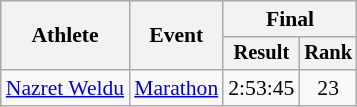<table class="wikitable" style="font-size:90%">
<tr>
<th rowspan="2">Athlete</th>
<th rowspan="2">Event</th>
<th colspan="2">Final</th>
</tr>
<tr style="font-size:95%">
<th>Result</th>
<th>Rank</th>
</tr>
<tr style=text-align:center>
<td style=text-align:left><a href='#'>Nazret Weldu</a></td>
<td style=text-align:left><a href='#'>Marathon</a></td>
<td>2:53:45</td>
<td>23</td>
</tr>
</table>
